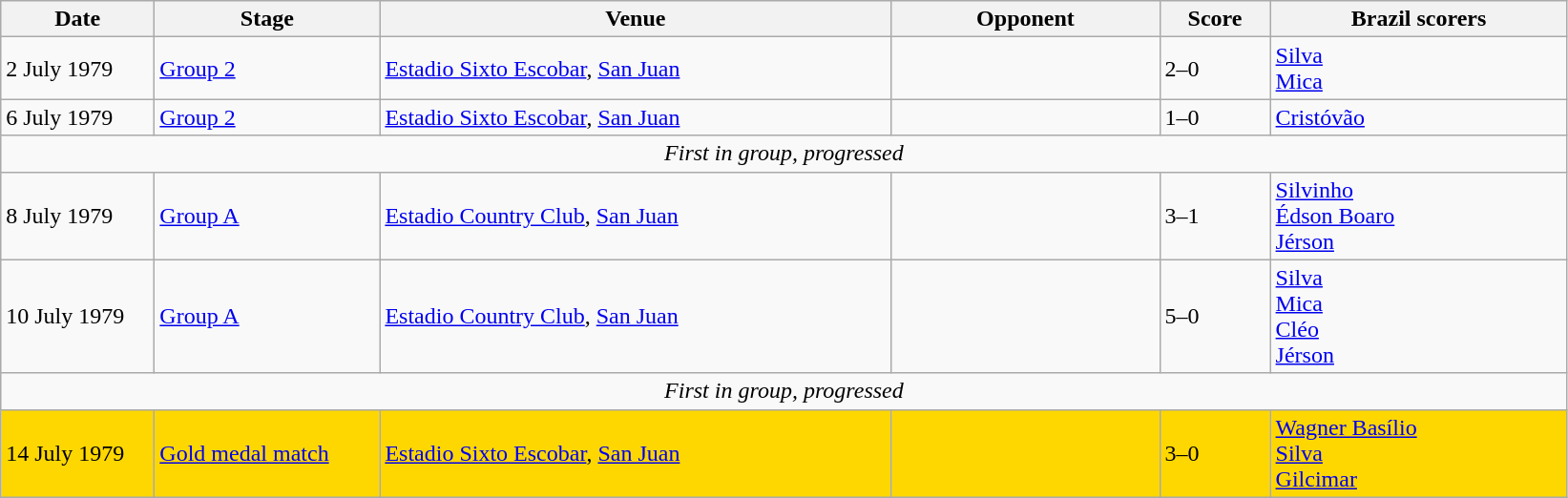<table class="wikitable">
<tr>
<th width=100px>Date</th>
<th width=150px>Stage</th>
<th width=350px>Venue</th>
<th width=180px>Opponent</th>
<th width=70px>Score</th>
<th width=200px>Brazil scorers</th>
</tr>
<tr>
<td>2 July 1979</td>
<td><a href='#'>Group 2</a></td>
<td><a href='#'>Estadio Sixto Escobar</a>, <a href='#'>San Juan</a></td>
<td></td>
<td>2–0</td>
<td><a href='#'>Silva</a>  <br> <a href='#'>Mica</a> </td>
</tr>
<tr>
<td>6 July 1979</td>
<td><a href='#'>Group 2</a></td>
<td><a href='#'>Estadio Sixto Escobar</a>, <a href='#'>San Juan</a></td>
<td></td>
<td>1–0</td>
<td><a href='#'>Cristóvão</a> </td>
</tr>
<tr>
<td colspan="6" style="text-align:center;"><em>First in group, progressed</em></td>
</tr>
<tr>
<td>8 July 1979</td>
<td><a href='#'>Group A</a></td>
<td><a href='#'>Estadio Country Club</a>, <a href='#'>San Juan</a></td>
<td></td>
<td>3–1</td>
<td><a href='#'>Silvinho</a>  <br> <a href='#'>Édson Boaro</a>  <br> <a href='#'>Jérson</a> </td>
</tr>
<tr>
<td>10 July 1979</td>
<td><a href='#'>Group A</a></td>
<td><a href='#'>Estadio Country Club</a>, <a href='#'>San Juan</a></td>
<td></td>
<td>5–0</td>
<td><a href='#'>Silva</a>  <br> <a href='#'>Mica</a>  <br> <a href='#'>Cléo</a>  <br> <a href='#'>Jérson</a> </td>
</tr>
<tr>
<td colspan="6" style="text-align:center;"><em>First in group, progressed</em></td>
</tr>
<tr style="background:gold;">
<td>14 July 1979</td>
<td><a href='#'>Gold medal match</a></td>
<td><a href='#'>Estadio Sixto Escobar</a>, <a href='#'>San Juan</a></td>
<td></td>
<td>3–0</td>
<td><a href='#'>Wagner Basílio</a>  <br> <a href='#'>Silva</a>  <br> <a href='#'>Gilcimar</a> </td>
</tr>
</table>
